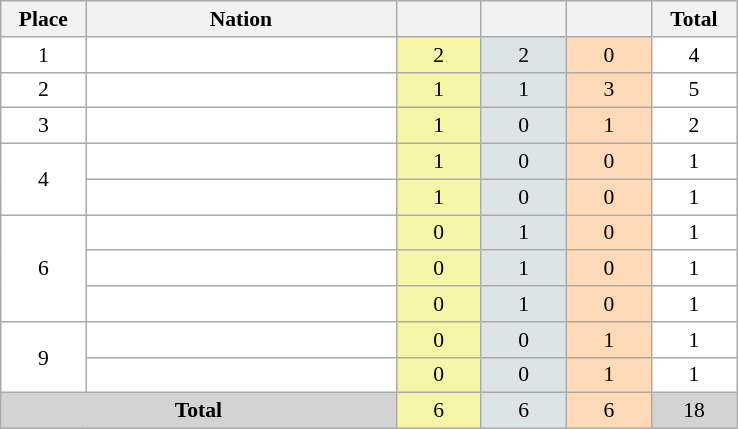<table class=wikitable style="border:1px solid #AAAAAA;font-size:90%">
<tr bgcolor="#EFEFEF">
<th width=50>Place</th>
<th width=200>Nation</th>
<th width=50></th>
<th width=50></th>
<th width=50></th>
<th width=50>Total</th>
</tr>
<tr align="center" valign="center" bgcolor="#FFFFFF">
<td>1</td>
<td align="left"></td>
<td style="background:#F7F6A8;">2</td>
<td style="background:#DCE5E5;">2</td>
<td style="background:#FFDAB9;">0</td>
<td>4</td>
</tr>
<tr align="center" valign="center" bgcolor="#FFFFFF">
<td>2</td>
<td align="left"></td>
<td style="background:#F7F6A8;">1</td>
<td style="background:#DCE5E5;">1</td>
<td style="background:#FFDAB9;">3</td>
<td>5</td>
</tr>
<tr align="center" valign="center" bgcolor="#FFFFFF">
<td>3</td>
<td align="left"></td>
<td style="background:#F7F6A8;">1</td>
<td style="background:#DCE5E5;">0</td>
<td style="background:#FFDAB9;">1</td>
<td>2</td>
</tr>
<tr align="center" valign="center" bgcolor="#FFFFFF">
<td rowspan=2>4</td>
<td align="left"></td>
<td style="background:#F7F6A8;">1</td>
<td style="background:#DCE5E5;">0</td>
<td style="background:#FFDAB9;">0</td>
<td>1</td>
</tr>
<tr align="center" valign="center" bgcolor="#FFFFFF">
<td align="left"></td>
<td style="background:#F7F6A8;">1</td>
<td style="background:#DCE5E5;">0</td>
<td style="background:#FFDAB9;">0</td>
<td>1</td>
</tr>
<tr align="center" valign="center" bgcolor="#FFFFFF">
<td rowspan=3>6</td>
<td align="left"></td>
<td style="background:#F7F6A8;">0</td>
<td style="background:#DCE5E5;">1</td>
<td style="background:#FFDAB9;">0</td>
<td>1</td>
</tr>
<tr align="center" valign="center" bgcolor="#FFFFFF">
<td align="left"></td>
<td style="background:#F7F6A8;">0</td>
<td style="background:#DCE5E5;">1</td>
<td style="background:#FFDAB9;">0</td>
<td>1</td>
</tr>
<tr align="center" valign="center" bgcolor="#FFFFFF">
<td align="left"></td>
<td style="background:#F7F6A8;">0</td>
<td style="background:#DCE5E5;">1</td>
<td style="background:#FFDAB9;">0</td>
<td>1</td>
</tr>
<tr align="center" valign="center" bgcolor="#FFFFFF">
<td rowspan=2>9</td>
<td align="left"></td>
<td style="background:#F7F6A8;">0</td>
<td style="background:#DCE5E5;">0</td>
<td style="background:#FFDAB9;">1</td>
<td>1</td>
</tr>
<tr align="center" valign="center" bgcolor="#FFFFFF">
<td align="left"></td>
<td style="background:#F7F6A8;">0</td>
<td style="background:#DCE5E5;">0</td>
<td style="background:#FFDAB9;">1</td>
<td>1</td>
</tr>
<tr align="center">
<td colspan="2" bgcolor=D3D3D3><strong>Total</strong></td>
<td style="background:#F7F6A8;">6</td>
<td style="background:#DCE5E5;">6</td>
<td style="background:#FFDAB9;">6</td>
<td bgcolor=D3D3D3>18</td>
</tr>
</table>
